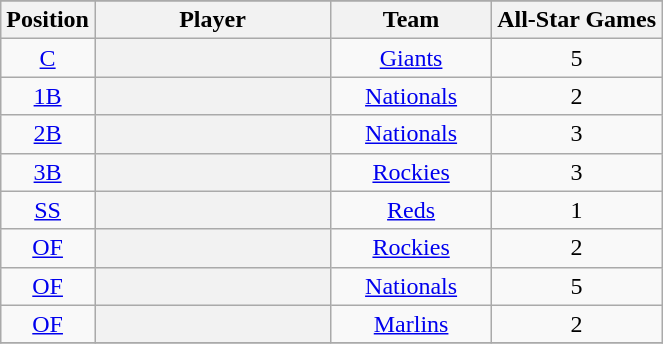<table class="wikitable sortable plainrowheaders" style="text-align:center;">
<tr>
</tr>
<tr>
<th scope="col">Position</th>
<th scope="col" style="width:150px;">Player</th>
<th scope="col" style="width:100px;">Team</th>
<th scope="col">All-Star Games</th>
</tr>
<tr>
<td><a href='#'>C</a></td>
<th scope="row" style="text-align:center"></th>
<td><a href='#'>Giants</a></td>
<td>5</td>
</tr>
<tr>
<td><a href='#'>1B</a></td>
<th scope="row" style="text-align:center"></th>
<td><a href='#'>Nationals</a></td>
<td>2</td>
</tr>
<tr>
<td><a href='#'>2B</a></td>
<th scope="row" style="text-align:center"></th>
<td><a href='#'>Nationals</a></td>
<td>3</td>
</tr>
<tr>
<td><a href='#'>3B</a></td>
<th scope="row" style="text-align:center"></th>
<td><a href='#'>Rockies</a></td>
<td>3</td>
</tr>
<tr>
<td><a href='#'>SS</a></td>
<th scope="row" style="text-align:center"></th>
<td><a href='#'>Reds</a></td>
<td>1</td>
</tr>
<tr>
<td><a href='#'>OF</a></td>
<th scope="row" style="text-align:center"></th>
<td><a href='#'>Rockies</a></td>
<td>2</td>
</tr>
<tr>
<td><a href='#'>OF</a></td>
<th scope="row" style="text-align:center"></th>
<td><a href='#'>Nationals</a></td>
<td>5</td>
</tr>
<tr>
<td><a href='#'>OF</a></td>
<th scope="row" style="text-align:center"></th>
<td><a href='#'>Marlins</a></td>
<td>2</td>
</tr>
<tr>
</tr>
</table>
